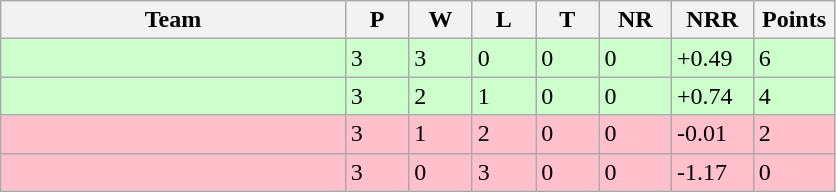<table class="wikitable">
<tr>
<th width=38%>Team</th>
<th width=7%>P</th>
<th width=7%>W</th>
<th width=7%>L</th>
<th width=7%>T</th>
<th width=8%>NR</th>
<th width=9%>NRR</th>
<th width=9%>Points</th>
</tr>
<tr bgcolor=ccffcc>
<td align=left></td>
<td>3</td>
<td>3</td>
<td>0</td>
<td>0</td>
<td>0</td>
<td>+0.49</td>
<td>6</td>
</tr>
<tr bgcolor=ccffcc>
<td align=left></td>
<td>3</td>
<td>2</td>
<td>1</td>
<td>0</td>
<td>0</td>
<td>+0.74</td>
<td>4</td>
</tr>
<tr bgcolor=pink>
<td align=left></td>
<td>3</td>
<td>1</td>
<td>2</td>
<td>0</td>
<td>0</td>
<td>-0.01</td>
<td>2</td>
</tr>
<tr bgcolor=pink>
<td align=left></td>
<td>3</td>
<td>0</td>
<td>3</td>
<td>0</td>
<td>0</td>
<td>-1.17</td>
<td>0</td>
</tr>
</table>
